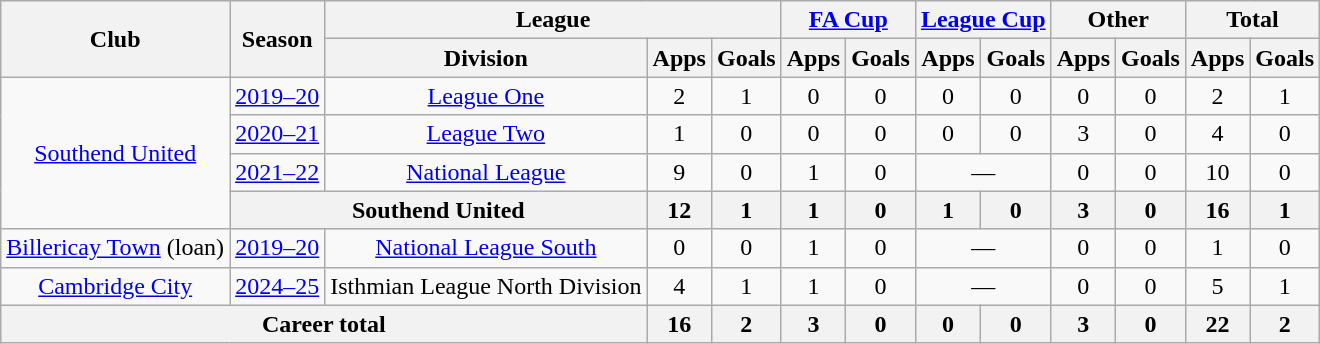<table class=wikitable style="text-align: center">
<tr>
<th rowspan=2>Club</th>
<th rowspan=2>Season</th>
<th colspan=3>League</th>
<th colspan=2><a href='#'>FA Cup</a></th>
<th colspan=2><a href='#'>League Cup</a></th>
<th colspan=2>Other</th>
<th colspan=2>Total</th>
</tr>
<tr>
<th>Division</th>
<th>Apps</th>
<th>Goals</th>
<th>Apps</th>
<th>Goals</th>
<th>Apps</th>
<th>Goals</th>
<th>Apps</th>
<th>Goals</th>
<th>Apps</th>
<th>Goals</th>
</tr>
<tr>
<td rowspan="4"><a href='#'>Southend United</a></td>
<td><a href='#'>2019–20</a></td>
<td><a href='#'>League One</a></td>
<td>2</td>
<td>1</td>
<td>0</td>
<td>0</td>
<td>0</td>
<td>0</td>
<td>0</td>
<td>0</td>
<td>2</td>
<td>1</td>
</tr>
<tr>
<td><a href='#'>2020–21</a></td>
<td><a href='#'>League Two</a></td>
<td>1</td>
<td>0</td>
<td>0</td>
<td>0</td>
<td>0</td>
<td>0</td>
<td>3</td>
<td>0</td>
<td>4</td>
<td>0</td>
</tr>
<tr>
<td><a href='#'>2021–22</a></td>
<td><a href='#'>National League</a></td>
<td>9</td>
<td>0</td>
<td>1</td>
<td>0</td>
<td colspan="2">—</td>
<td>0</td>
<td>0</td>
<td>10</td>
<td>0</td>
</tr>
<tr>
<th colspan=2>Southend United</th>
<th>12</th>
<th>1</th>
<th>1</th>
<th>0</th>
<th>1</th>
<th>0</th>
<th>3</th>
<th>0</th>
<th>16</th>
<th>1</th>
</tr>
<tr>
<td><a href='#'>Billericay Town</a> (loan)</td>
<td><a href='#'>2019–20</a></td>
<td><a href='#'>National League South</a></td>
<td>0</td>
<td>0</td>
<td>1</td>
<td>0</td>
<td colspan="2">—</td>
<td>0</td>
<td>0</td>
<td>1</td>
<td>0</td>
</tr>
<tr>
<td><a href='#'>Cambridge City</a></td>
<td><a href='#'>2024–25</a></td>
<td>Isthmian League North Division</td>
<td>4</td>
<td>1</td>
<td>1</td>
<td>0</td>
<td colspan="2">—</td>
<td>0</td>
<td>0</td>
<td>5</td>
<td>1</td>
</tr>
<tr>
<th colspan=3>Career total</th>
<th>16</th>
<th>2</th>
<th>3</th>
<th>0</th>
<th>0</th>
<th>0</th>
<th>3</th>
<th>0</th>
<th>22</th>
<th>2</th>
</tr>
</table>
